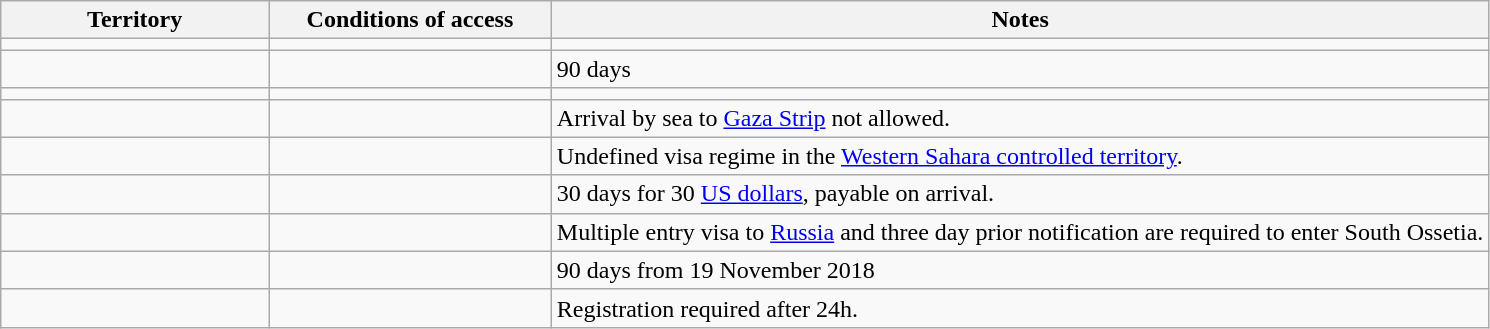<table class="wikitable" style="text-align: left; table-layout: fixed;">
<tr>
<th style="width:18%;">Territory</th>
<th style="width:19%;">Conditions of access</th>
<th>Notes</th>
</tr>
<tr>
<td></td>
<td></td>
<td></td>
</tr>
<tr>
<td></td>
<td></td>
<td>90 days</td>
</tr>
<tr>
<td></td>
<td></td>
<td></td>
</tr>
<tr>
<td></td>
<td></td>
<td>Arrival by sea to <a href='#'>Gaza Strip</a> not allowed.</td>
</tr>
<tr>
<td></td>
<td></td>
<td>Undefined visa regime in the <a href='#'>Western Sahara controlled territory</a>.</td>
</tr>
<tr>
<td></td>
<td></td>
<td>30 days for 30 <a href='#'>US dollars</a>, payable on arrival.</td>
</tr>
<tr>
<td></td>
<td></td>
<td>Multiple entry visa to <a href='#'>Russia</a> and three day prior notification are required to enter South Ossetia.</td>
</tr>
<tr>
<td></td>
<td></td>
<td>90 days from 19 November 2018</td>
</tr>
<tr>
<td></td>
<td></td>
<td>Registration required after 24h.</td>
</tr>
</table>
